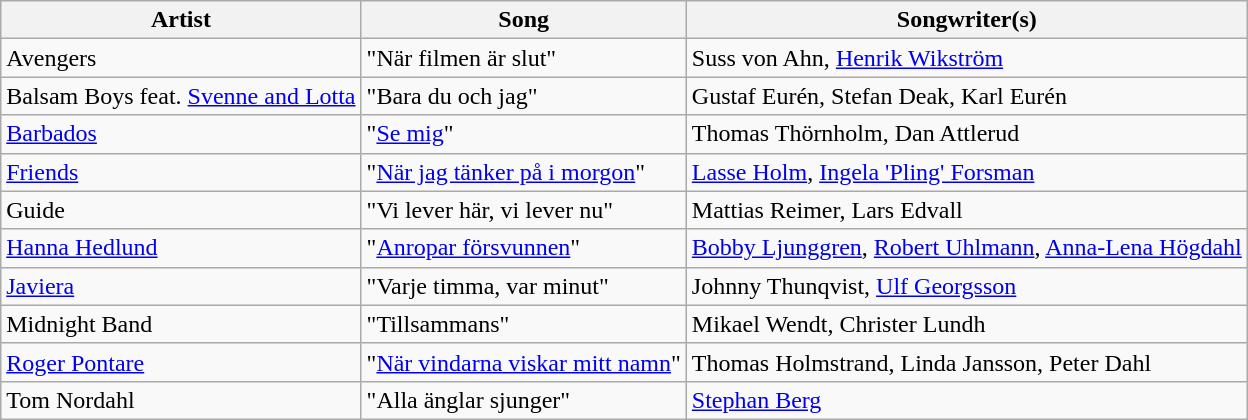<table class="sortable wikitable" style="margin: 1em auto 1em auto; text-align:left">
<tr>
<th>Artist</th>
<th>Song</th>
<th>Songwriter(s)</th>
</tr>
<tr>
<td>Avengers</td>
<td>"När filmen är slut"</td>
<td>Suss von Ahn, <a href='#'>Henrik Wikström</a></td>
</tr>
<tr>
<td>Balsam Boys feat. <a href='#'>Svenne and Lotta</a></td>
<td>"Bara du och jag"</td>
<td>Gustaf Eurén, Stefan Deak, Karl Eurén</td>
</tr>
<tr>
<td><a href='#'>Barbados</a></td>
<td>"<a href='#'>Se mig</a>"</td>
<td>Thomas Thörnholm, Dan Attlerud</td>
</tr>
<tr>
<td><a href='#'>Friends</a></td>
<td>"<a href='#'>När jag tänker på i morgon</a>"</td>
<td><a href='#'>Lasse Holm</a>, <a href='#'>Ingela 'Pling' Forsman</a></td>
</tr>
<tr>
<td>Guide</td>
<td>"Vi lever här, vi lever nu"</td>
<td>Mattias Reimer, Lars Edvall</td>
</tr>
<tr>
<td><a href='#'>Hanna Hedlund</a></td>
<td>"<a href='#'>Anropar försvunnen</a>"</td>
<td><a href='#'>Bobby Ljunggren</a>, <a href='#'>Robert Uhlmann</a>, <a href='#'>Anna-Lena Högdahl</a></td>
</tr>
<tr>
<td><a href='#'>Javiera</a></td>
<td>"Varje timma, var minut"</td>
<td>Johnny Thunqvist, <a href='#'>Ulf Georgsson</a></td>
</tr>
<tr>
<td>Midnight Band</td>
<td>"Tillsammans"</td>
<td>Mikael Wendt, Christer Lundh</td>
</tr>
<tr>
<td><a href='#'>Roger Pontare</a></td>
<td>"<a href='#'>När vindarna viskar mitt namn</a>"</td>
<td>Thomas Holmstrand, Linda Jansson, Peter Dahl</td>
</tr>
<tr>
<td>Tom Nordahl</td>
<td>"Alla änglar sjunger"</td>
<td><a href='#'>Stephan Berg</a></td>
</tr>
</table>
